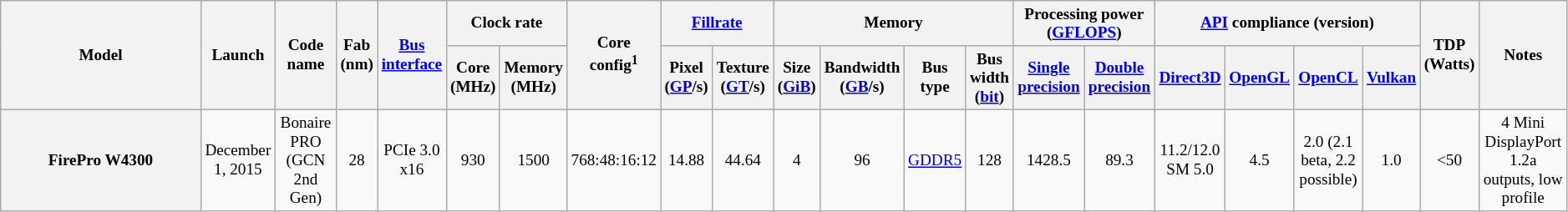<table class="mw-datatable wikitable sortable sort-under" style="font-size: 80%; text-align:center;">
<tr>
<th rowspan="2" style="width:12em">Model</th>
<th rowspan="2">Launch</th>
<th rowspan="2">Code name</th>
<th rowspan="2">Fab (nm)</th>
<th rowspan="2"><a href='#'>Bus interface</a></th>
<th colspan="2">Clock rate</th>
<th rowspan="2">Core config<sup>1</sup></th>
<th colspan="2"><a href='#'>Fillrate</a></th>
<th colspan="4">Memory</th>
<th colspan="2">Processing power<br>(<a href='#'>GFLOPS</a>)</th>
<th colspan="4"><a href='#'>API</a> compliance (version)</th>
<th rowspan="2">TDP (Watts)</th>
<th rowspan="2">Notes</th>
</tr>
<tr>
<th>Core (MHz)</th>
<th>Memory (MHz)</th>
<th>Pixel (<a href='#'>GP</a>/s)</th>
<th>Texture (<a href='#'>GT</a>/s)</th>
<th>Size (<a href='#'>GiB</a>)</th>
<th>Bandwidth (<a href='#'>GB</a>/s)</th>
<th>Bus type</th>
<th>Bus width (<a href='#'>bit</a>)</th>
<th><a href='#'>Single precision</a></th>
<th><a href='#'>Double precision</a></th>
<th><a href='#'>Direct3D</a></th>
<th><a href='#'>OpenGL</a></th>
<th><a href='#'>OpenCL</a></th>
<th><a href='#'>Vulkan</a></th>
</tr>
<tr>
<th>FirePro W4300</th>
<td>December 1, 2015</td>
<td>Bonaire PRO (GCN 2nd Gen)</td>
<td>28</td>
<td>PCIe 3.0 x16</td>
<td>930</td>
<td>1500</td>
<td>768:48:16:12</td>
<td>14.88</td>
<td>44.64</td>
<td>4</td>
<td>96</td>
<td><a href='#'>GDDR5</a></td>
<td>128</td>
<td>1428.5</td>
<td>89.3</td>
<td>11.2/12.0 SM 5.0</td>
<td>4.5</td>
<td>2.0 (2.1 beta, 2.2 possible)</td>
<td>1.0</td>
<td><50</td>
<td>4 Mini DisplayPort 1.2a outputs, low profile</td>
</tr>
</table>
